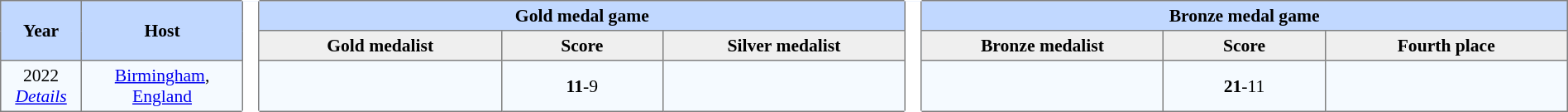<table border=1 style="border-collapse:collapse; font-size:90%; text-align:center;" cellpadding=3 cellspacing=0>
<tr bgcolor=#C1D8FF>
<th rowspan=2 width=5%>Year</th>
<th rowspan=2 width=10%>Host</th>
<th rowspan="100%" width=1% bgcolor=white style="border-top:1px solid transparent; border-bottom:1px solid transparent;"></th>
<th colspan=3>Gold medal game</th>
<th rowspan="100%" width=1% bgcolor=white style="border-top:1px solid transparent; border-bottom:1px solid transparent;"></th>
<th colspan=3>Bronze medal game</th>
</tr>
<tr bgcolor=#EFEFEF>
<th width=15%>Gold medalist</th>
<th width=10%>Score</th>
<th width=15%>Silver medalist</th>
<th width=15%>Bronze medalist</th>
<th width=10%>Score</th>
<th width=15%>Fourth place</th>
</tr>
<tr bgcolor=#F5FAFF>
<td>2022<br><em><a href='#'>Details</a></em></td>
<td><a href='#'>Birmingham</a>, <a href='#'>England</a></td>
<td></td>
<td><strong>11</strong>-9</td>
<td></td>
<td></td>
<td><strong>21</strong>-11</td>
<td></td>
</tr>
</table>
